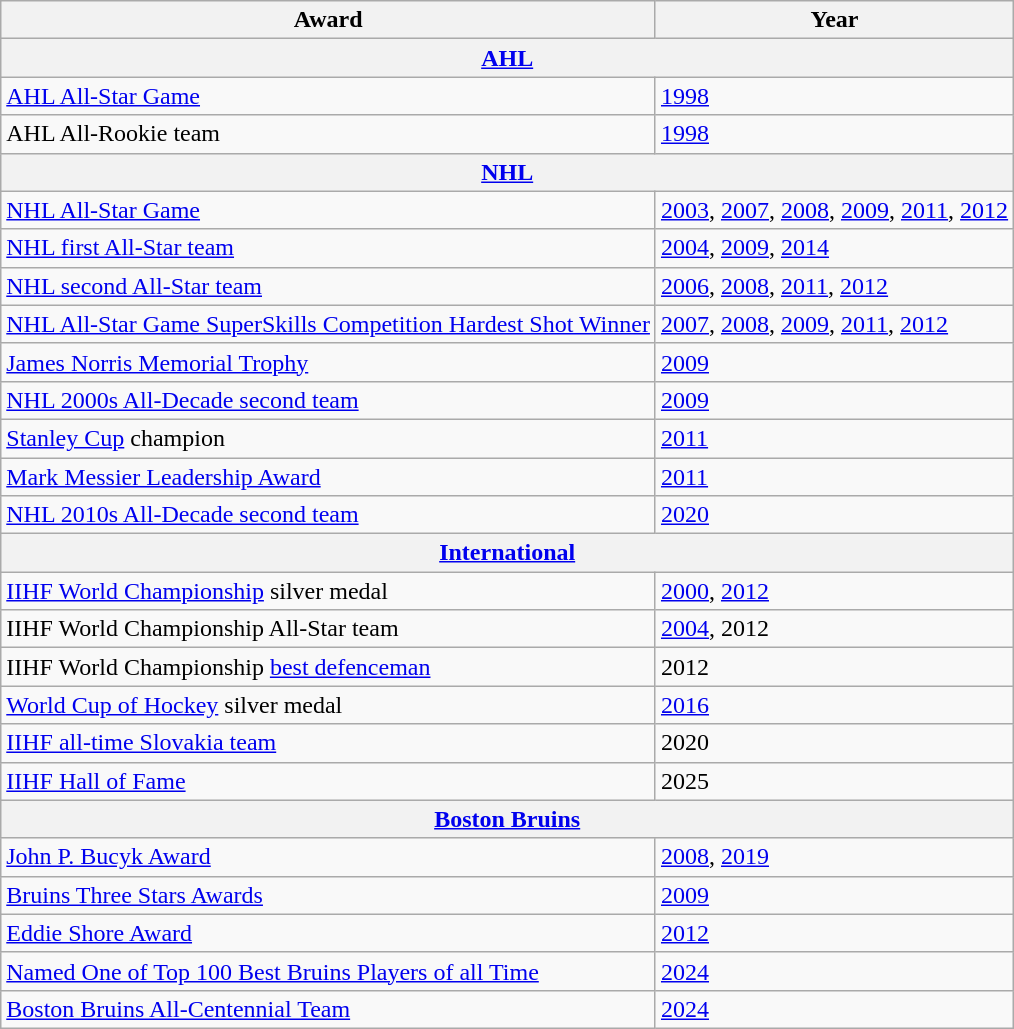<table class="wikitable">
<tr>
<th>Award</th>
<th>Year</th>
</tr>
<tr>
<th colspan="2"><a href='#'>AHL</a></th>
</tr>
<tr>
<td><a href='#'>AHL All-Star Game</a></td>
<td><a href='#'>1998</a></td>
</tr>
<tr>
<td>AHL All-Rookie team</td>
<td><a href='#'>1998</a></td>
</tr>
<tr>
<th colspan="2"><a href='#'>NHL</a></th>
</tr>
<tr>
<td><a href='#'>NHL All-Star Game</a></td>
<td><a href='#'>2003</a>, <a href='#'>2007</a>, <a href='#'>2008</a>, <a href='#'>2009</a>, <a href='#'>2011</a>, <a href='#'>2012</a></td>
</tr>
<tr>
<td><a href='#'>NHL first All-Star team</a></td>
<td><a href='#'>2004</a>, <a href='#'>2009</a>, <a href='#'>2014</a></td>
</tr>
<tr>
<td><a href='#'>NHL second All-Star team</a></td>
<td><a href='#'>2006</a>, <a href='#'>2008</a>, <a href='#'>2011</a>, <a href='#'>2012</a></td>
</tr>
<tr>
<td><a href='#'>NHL All-Star Game SuperSkills Competition Hardest Shot Winner</a></td>
<td><a href='#'>2007</a>, <a href='#'>2008</a>, <a href='#'>2009</a>, <a href='#'>2011</a>, <a href='#'>2012</a></td>
</tr>
<tr>
<td><a href='#'>James Norris Memorial Trophy</a></td>
<td><a href='#'>2009</a></td>
</tr>
<tr>
<td><a href='#'>NHL 2000s All-Decade second team</a></td>
<td><a href='#'>2009</a></td>
</tr>
<tr>
<td><a href='#'>Stanley Cup</a> champion</td>
<td><a href='#'>2011</a></td>
</tr>
<tr>
<td><a href='#'>Mark Messier Leadership Award</a></td>
<td><a href='#'>2011</a></td>
</tr>
<tr>
<td><a href='#'>NHL 2010s All-Decade second team</a></td>
<td><a href='#'>2020</a></td>
</tr>
<tr>
<th colspan="2"><a href='#'>International</a></th>
</tr>
<tr>
<td><a href='#'>IIHF World Championship</a> silver medal</td>
<td><a href='#'>2000</a>, <a href='#'>2012</a></td>
</tr>
<tr>
<td>IIHF World Championship All-Star team</td>
<td><a href='#'>2004</a>, 2012</td>
</tr>
<tr>
<td>IIHF World Championship <a href='#'>best defenceman</a></td>
<td>2012</td>
</tr>
<tr>
<td><a href='#'>World Cup of Hockey</a> silver medal</td>
<td><a href='#'>2016</a></td>
</tr>
<tr>
<td><a href='#'>IIHF all-time Slovakia team</a></td>
<td>2020</td>
</tr>
<tr>
<td><a href='#'>IIHF Hall of Fame</a></td>
<td>2025</td>
</tr>
<tr>
<th colspan="2"><a href='#'>Boston Bruins</a></th>
</tr>
<tr>
<td><a href='#'>John P. Bucyk Award</a></td>
<td><a href='#'>2008</a>, <a href='#'>2019</a></td>
</tr>
<tr>
<td><a href='#'>Bruins Three Stars Awards</a></td>
<td><a href='#'>2009</a></td>
</tr>
<tr>
<td><a href='#'>Eddie Shore Award</a></td>
<td><a href='#'>2012</a></td>
</tr>
<tr>
<td><a href='#'>Named One of Top 100 Best Bruins Players of all Time</a></td>
<td><a href='#'>2024</a></td>
</tr>
<tr>
<td><a href='#'>Boston Bruins All-Centennial Team</a></td>
<td><a href='#'>2024</a></td>
</tr>
</table>
